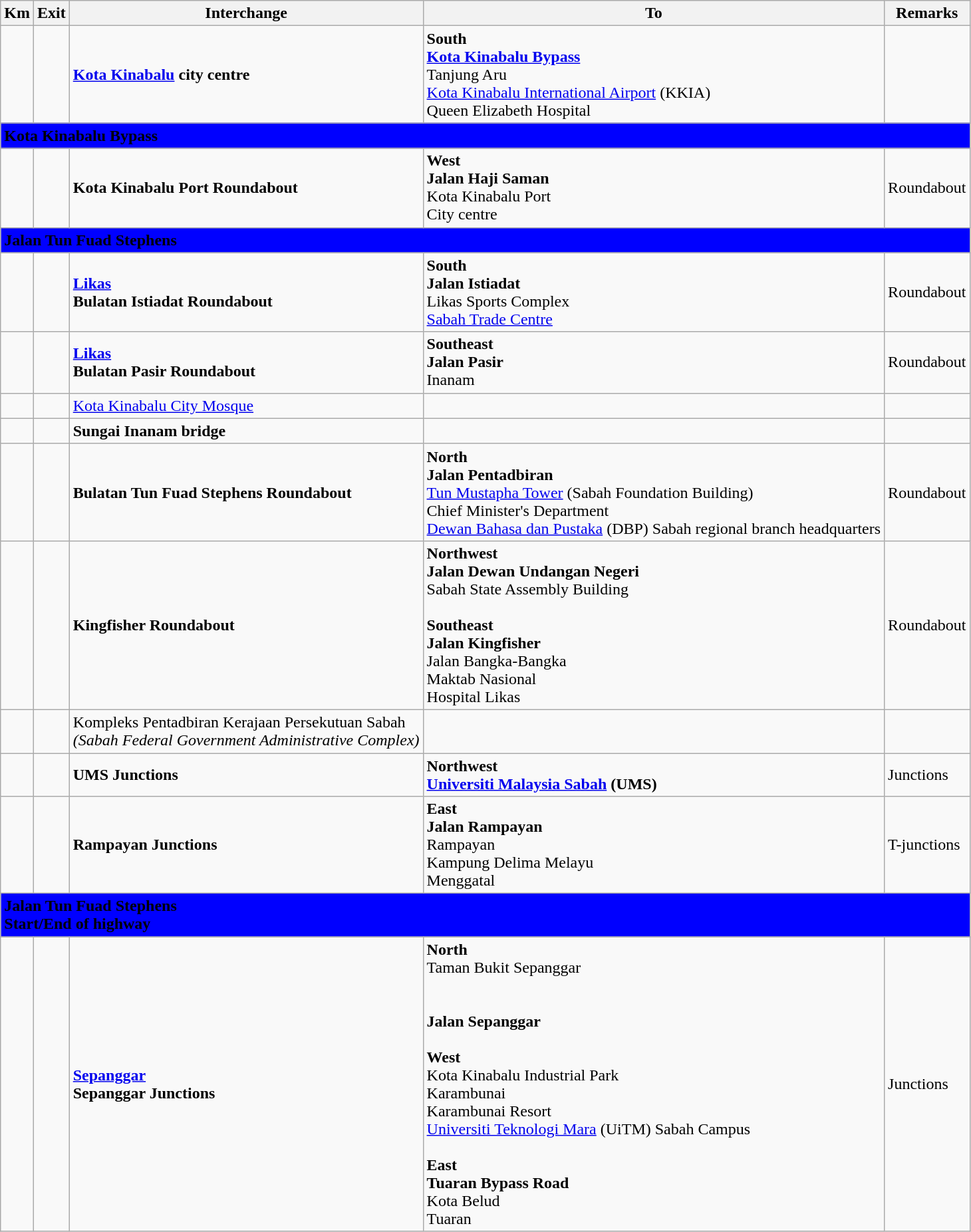<table class="wikitable">
<tr>
<th>Km</th>
<th>Exit</th>
<th>Interchange</th>
<th>To</th>
<th>Remarks</th>
</tr>
<tr>
<td></td>
<td></td>
<td><strong><a href='#'>Kota Kinabalu</a> city centre</strong></td>
<td><strong>South</strong><br><strong><a href='#'>Kota Kinabalu Bypass</a></strong><br>Tanjung Aru<br><a href='#'>Kota Kinabalu International Airport</a> (KKIA) <br>Queen Elizabeth Hospital </td>
<td></td>
</tr>
<tr>
<td style="width:600px" colspan="6" style="text-align:center" bgcolor="blue"><strong><span>Kota Kinabalu Bypass</span></strong></td>
</tr>
<tr>
<td></td>
<td></td>
<td><strong>Kota Kinabalu Port Roundabout</strong></td>
<td><strong>West</strong><br><strong>Jalan Haji Saman</strong><br>Kota Kinabalu Port <br>City centre</td>
<td>Roundabout</td>
</tr>
<tr>
<td style="width:600px" colspan="6" style="text-align:center" bgcolor="blue"><strong><span>Jalan Tun Fuad Stephens</span></strong></td>
</tr>
<tr>
<td></td>
<td></td>
<td><strong><a href='#'>Likas</a></strong><br><strong>Bulatan Istiadat Roundabout</strong></td>
<td><strong>South</strong><br><strong>Jalan Istiadat</strong><br>Likas Sports Complex<br><a href='#'>Sabah Trade Centre</a></td>
<td>Roundabout</td>
</tr>
<tr>
<td></td>
<td></td>
<td><strong><a href='#'>Likas</a></strong><br><strong>Bulatan Pasir Roundabout</strong></td>
<td><strong>Southeast</strong><br><strong>Jalan Pasir</strong><br>Inanam</td>
<td>Roundabout</td>
</tr>
<tr>
<td></td>
<td></td>
<td><a href='#'>Kota Kinabalu City Mosque</a></td>
<td></td>
<td></td>
</tr>
<tr>
<td></td>
<td></td>
<td><strong>Sungai Inanam bridge</strong></td>
<td></td>
<td></td>
</tr>
<tr>
<td></td>
<td></td>
<td><strong>Bulatan Tun Fuad Stephens Roundabout</strong></td>
<td><strong>North</strong><br><strong>Jalan Pentadbiran</strong><br><a href='#'>Tun Mustapha Tower</a> (Sabah Foundation Building)<br>Chief Minister's Department<br><a href='#'>Dewan Bahasa dan Pustaka</a> (DBP) Sabah regional branch headquarters</td>
<td>Roundabout</td>
</tr>
<tr>
<td></td>
<td></td>
<td><strong>Kingfisher Roundabout</strong></td>
<td><strong>Northwest</strong><br><strong>Jalan Dewan Undangan Negeri</strong><br>Sabah State Assembly Building<br><br><strong>Southeast</strong><br><strong>Jalan Kingfisher</strong><br>Jalan Bangka-Bangka<br>Maktab Nasional<br>Hospital Likas </td>
<td>Roundabout</td>
</tr>
<tr>
<td></td>
<td></td>
<td>Kompleks Pentadbiran Kerajaan Persekutuan Sabah<br><em>(Sabah Federal Government Administrative Complex)</em></td>
<td></td>
<td></td>
</tr>
<tr>
<td></td>
<td></td>
<td><strong>UMS Junctions</strong></td>
<td><strong>Northwest</strong><br><strong><a href='#'>Universiti Malaysia Sabah</a> (UMS)</strong></td>
<td>Junctions</td>
</tr>
<tr>
<td></td>
<td></td>
<td><strong>Rampayan Junctions</strong></td>
<td><strong>East</strong><br><strong>Jalan Rampayan</strong><br>Rampayan<br>Kampung Delima Melayu<br>Menggatal</td>
<td>T-junctions</td>
</tr>
<tr>
<td style="width:600px" colspan="6" style="text-align:center" bgcolor="blue"><strong><span>Jalan Tun Fuad Stephens<br>Start/End of highway</span></strong></td>
</tr>
<tr>
<td></td>
<td></td>
<td><strong><a href='#'>Sepanggar</a></strong><br><strong>Sepanggar Junctions</strong></td>
<td><strong>North</strong><br>Taman Bukit Sepanggar<br><br><br><strong>Jalan Sepanggar</strong><br><br><strong>West</strong><br>Kota Kinabalu Industrial Park<br>Karambunai<br>Karambunai Resort<br><a href='#'>Universiti Teknologi Mara</a> (UiTM) Sabah Campus<br><br><strong>East</strong><br>  <strong>Tuaran Bypass Road</strong><br>Kota Belud<br>Tuaran</td>
<td>Junctions</td>
</tr>
</table>
